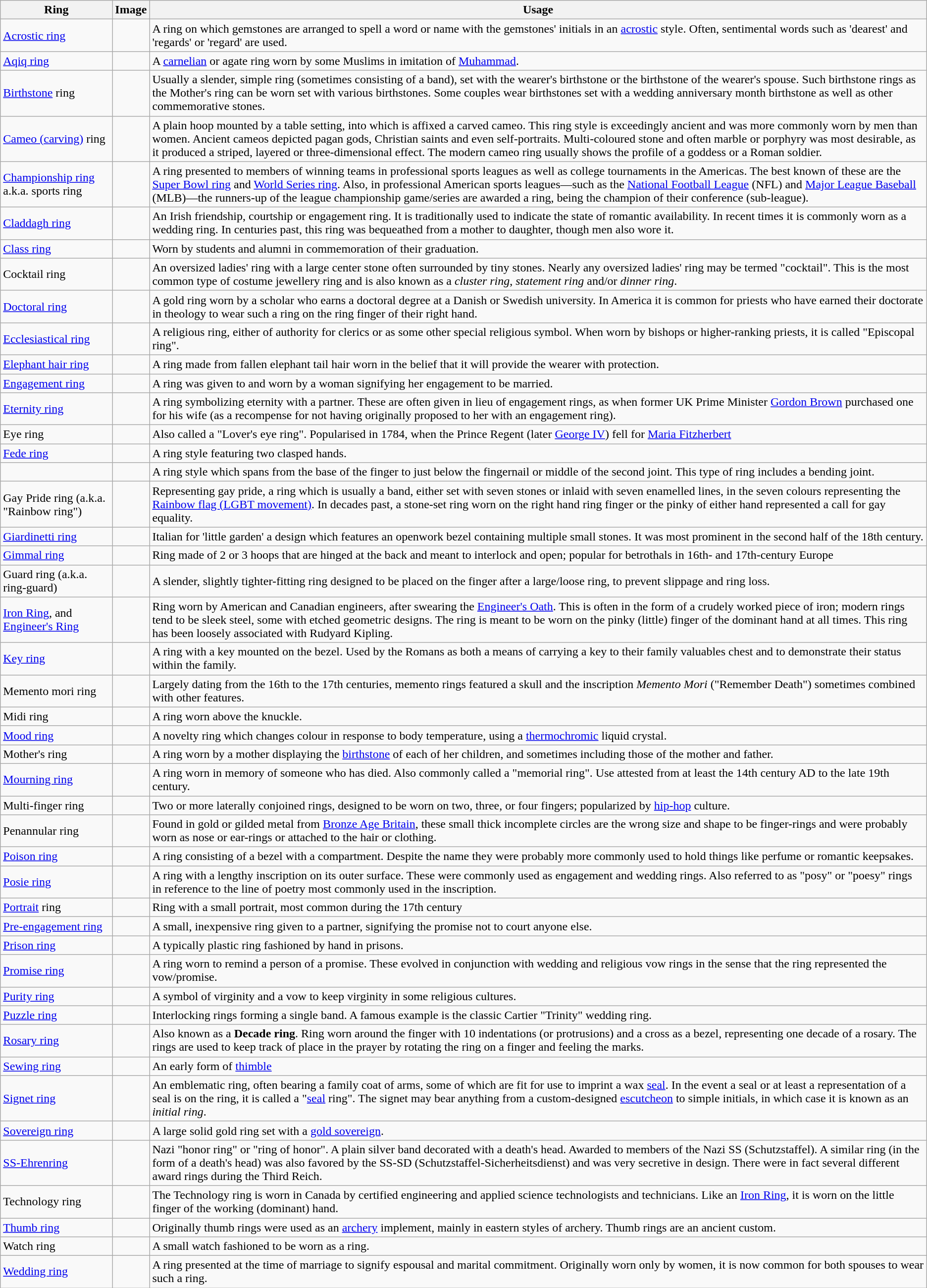<table class="wikitable">
<tr>
<th>Ring</th>
<th>Image</th>
<th>Usage</th>
</tr>
<tr>
<td><a href='#'>Acrostic ring</a></td>
<td></td>
<td>A ring on which gemstones are arranged to spell a word or name with the gemstones' initials in an <a href='#'>acrostic</a> style. Often, sentimental words such as 'dearest' and 'regards' or 'regard' are used.</td>
</tr>
<tr>
<td><a href='#'>Aqiq ring</a></td>
<td></td>
<td>A <a href='#'>carnelian</a> or agate ring worn by some Muslims in imitation of <a href='#'>Muhammad</a>.</td>
</tr>
<tr>
<td><a href='#'>Birthstone</a> ring</td>
<td></td>
<td>Usually a slender, simple ring (sometimes consisting of a band), set with the wearer's birthstone or the birthstone of the wearer's spouse. Such birthstone rings as the Mother's ring can be worn set with various birthstones. Some couples wear birthstones set with a wedding anniversary month birthstone as well as other commemorative stones.</td>
</tr>
<tr>
<td><a href='#'>Cameo (carving)</a> ring</td>
<td></td>
<td>A plain hoop mounted by a table setting, into which is affixed a carved cameo. This ring style is exceedingly ancient and was more commonly worn by men than women. Ancient cameos depicted pagan gods, Christian saints and even self-portraits. Multi-coloured stone and often marble or porphyry was most desirable, as it produced a striped, layered or three-dimensional effect. The modern cameo ring usually shows the profile of a goddess or a Roman soldier.</td>
</tr>
<tr>
<td><a href='#'>Championship ring</a> a.k.a. sports ring</td>
<td></td>
<td>A ring presented to members of winning teams in professional sports leagues as well as college tournaments in the Americas. The best known of these are the <a href='#'>Super Bowl ring</a> and <a href='#'>World Series ring</a>. Also, in professional American sports leagues—such as the <a href='#'>National Football League</a> (NFL) and <a href='#'>Major League Baseball</a> (MLB)—the runners-up of the league championship game/series are awarded a ring, being the champion of their conference (sub-league).</td>
</tr>
<tr>
<td><a href='#'>Claddagh ring</a></td>
<td></td>
<td>An Irish friendship, courtship or engagement ring. It is traditionally used to indicate the state of romantic availability. In recent times it is commonly worn as a wedding ring. In centuries past, this ring was bequeathed from a mother to daughter, though men also wore it.</td>
</tr>
<tr>
<td><a href='#'>Class ring</a></td>
<td></td>
<td>Worn by students and alumni in commemoration of their graduation.</td>
</tr>
<tr>
<td>Cocktail ring</td>
<td></td>
<td>An oversized ladies' ring with a large center stone often surrounded by tiny stones. Nearly any oversized ladies' ring may be termed "cocktail". This is the most common type of costume jewellery ring and is also known as a <em>cluster ring</em>, <em>statement ring</em> and/or <em>dinner ring</em>.</td>
</tr>
<tr>
<td><a href='#'>Doctoral ring</a></td>
<td></td>
<td>A gold ring worn by a scholar who earns a doctoral degree at a Danish or Swedish university. In America it is common for priests who have earned their doctorate in theology to wear such a ring on the ring finger of their right hand.</td>
</tr>
<tr>
<td><a href='#'>Ecclesiastical ring</a></td>
<td></td>
<td>A religious ring, either of authority for clerics or as some other special religious symbol. When worn by bishops or higher-ranking priests, it is called "Episcopal ring".</td>
</tr>
<tr>
<td><a href='#'>Elephant hair ring</a></td>
<td></td>
<td>A ring made from fallen elephant tail hair worn in the belief that it will provide the wearer with protection.</td>
</tr>
<tr>
<td><a href='#'>Engagement ring</a></td>
<td></td>
<td>A ring was given to and worn by a woman signifying her engagement to be married.</td>
</tr>
<tr>
<td><a href='#'>Eternity ring</a></td>
<td></td>
<td>A ring symbolizing eternity with a partner. These are often given in lieu of engagement rings, as when former UK Prime Minister <a href='#'>Gordon Brown</a> purchased one for his wife (as a recompense for not having originally proposed to her with an engagement ring).</td>
</tr>
<tr>
<td>Eye ring</td>
<td></td>
<td>Also called a "Lover's eye ring". Popularised in 1784, when the Prince Regent (later <a href='#'>George IV</a>) fell for <a href='#'>Maria Fitzherbert</a></td>
</tr>
<tr>
<td><a href='#'>Fede ring</a></td>
<td></td>
<td>A ring style featuring two clasped hands.</td>
</tr>
<tr>
<td></td>
<td></td>
<td>A ring style which spans from the base of the finger to just below the fingernail or middle of the second joint. This type of ring includes a bending joint.</td>
</tr>
<tr>
<td>Gay Pride ring (a.k.a. "Rainbow ring")</td>
<td></td>
<td>Representing gay pride, a ring which is usually a band, either set with seven stones or inlaid with seven enamelled lines, in the seven colours representing the <a href='#'>Rainbow flag (LGBT movement)</a>. In decades past, a stone-set ring worn on the right hand ring finger or the pinky of either hand represented a call for gay equality.</td>
</tr>
<tr>
<td><a href='#'>Giardinetti ring</a></td>
<td></td>
<td>Italian for 'little garden' a design which features an openwork bezel containing multiple small stones. It was most prominent in the second half of the 18th century.</td>
</tr>
<tr>
<td><a href='#'>Gimmal ring</a></td>
<td></td>
<td>Ring made of 2 or 3 hoops that are hinged at the back and meant to interlock and open; popular for betrothals in 16th- and 17th-century Europe</td>
</tr>
<tr>
<td>Guard ring (a.k.a. ring-guard)</td>
<td></td>
<td>A slender, slightly tighter-fitting ring designed to be placed on the finger after a large/loose ring, to prevent slippage and ring loss.</td>
</tr>
<tr>
<td><a href='#'>Iron Ring</a>, and <a href='#'>Engineer's Ring</a></td>
<td></td>
<td>Ring worn by American and Canadian engineers, after swearing the <a href='#'>Engineer's Oath</a>. This is often in the form of a crudely worked piece of iron; modern rings tend to be sleek steel, some with etched geometric designs. The ring is meant to be worn on the pinky (little) finger of the dominant hand at all times. This ring has been loosely associated with Rudyard Kipling.</td>
</tr>
<tr>
<td><a href='#'>Key ring</a></td>
<td></td>
<td>A ring with a key mounted on the bezel. Used by the Romans as both a means of carrying a key to their family valuables chest and to demonstrate their status within the family.</td>
</tr>
<tr>
<td>Memento mori ring</td>
<td></td>
<td>Largely dating from the 16th to the 17th centuries, memento rings featured a skull and the inscription <em>Memento Mori</em> ("Remember Death") sometimes combined with other features.</td>
</tr>
<tr>
<td>Midi ring</td>
<td></td>
<td>A ring worn above the knuckle.</td>
</tr>
<tr>
<td><a href='#'>Mood ring</a></td>
<td></td>
<td>A novelty ring which changes colour in response to body temperature, using a <a href='#'>thermochromic</a> liquid crystal.</td>
</tr>
<tr>
<td>Mother's ring</td>
<td></td>
<td>A ring worn by a mother displaying the <a href='#'>birthstone</a> of each of her children, and sometimes including those of the mother and father.</td>
</tr>
<tr>
<td><a href='#'>Mourning ring</a></td>
<td></td>
<td>A ring worn in memory of someone who has died. Also commonly called a "memorial ring". Use attested from at least the 14th century AD to the late 19th century.</td>
</tr>
<tr>
<td>Multi-finger ring</td>
<td></td>
<td>Two or more laterally conjoined rings, designed to be worn on two, three, or four fingers; popularized by <a href='#'>hip-hop</a> culture.</td>
</tr>
<tr>
<td>Penannular ring</td>
<td></td>
<td>Found in gold or gilded metal from <a href='#'>Bronze Age Britain</a>, these small thick incomplete circles are the wrong size and shape to be finger-rings and were probably worn as nose or ear-rings or attached to the hair or clothing.</td>
</tr>
<tr>
<td><a href='#'>Poison ring</a></td>
<td></td>
<td>A ring consisting of a bezel with a compartment. Despite the name they were probably more commonly used to hold things like perfume or romantic keepsakes.</td>
</tr>
<tr>
<td><a href='#'>Posie ring</a></td>
<td></td>
<td>A ring with a lengthy inscription on its outer surface. These were commonly used as engagement and wedding rings. Also referred to as "posy" or "poesy" rings in reference to the line of poetry most commonly used in the inscription.</td>
</tr>
<tr>
<td><a href='#'>Portrait</a> ring</td>
<td></td>
<td>Ring with a small portrait, most common during the 17th century</td>
</tr>
<tr>
<td><a href='#'>Pre-engagement ring</a></td>
<td></td>
<td>A small, inexpensive ring given to a partner, signifying the promise not to court anyone else.</td>
</tr>
<tr>
<td><a href='#'>Prison ring</a></td>
<td></td>
<td>A typically plastic ring fashioned by hand in prisons.</td>
</tr>
<tr>
<td><a href='#'>Promise ring</a></td>
<td></td>
<td>A ring worn to remind a person of a promise. These evolved in conjunction with wedding and religious vow rings in the sense that the ring represented the vow/promise.</td>
</tr>
<tr>
<td><a href='#'>Purity ring</a></td>
<td></td>
<td>A symbol of virginity and a vow to keep virginity in some religious cultures.</td>
</tr>
<tr>
<td><a href='#'>Puzzle ring</a></td>
<td></td>
<td>Interlocking rings forming a single band. A famous example is the classic Cartier "Trinity" wedding ring.</td>
</tr>
<tr>
<td><a href='#'>Rosary ring</a></td>
<td></td>
<td>Also known as a <strong>Decade ring</strong>. Ring worn around the finger with 10 indentations (or protrusions) and a cross as a bezel, representing one decade of a rosary. The rings are used to keep track of place in the prayer by rotating the ring on a finger and feeling the marks.</td>
</tr>
<tr>
<td><a href='#'>Sewing ring</a></td>
<td></td>
<td>An early form of <a href='#'>thimble</a></td>
</tr>
<tr>
<td><a href='#'>Signet ring</a></td>
<td><br></td>
<td>An emblematic ring, often bearing a family coat of arms, some of which are fit for use to imprint a wax <a href='#'>seal</a>. In the event a seal or at least a representation of a seal is on the ring, it is called a "<a href='#'>seal</a> ring". The signet may bear anything from a custom-designed <a href='#'>escutcheon</a> to simple initials, in which case it is known as an <em>initial ring</em>.</td>
</tr>
<tr>
<td><a href='#'>Sovereign ring</a></td>
<td></td>
<td>A large solid gold ring set with a <a href='#'>gold sovereign</a>.</td>
</tr>
<tr>
<td><a href='#'>SS-Ehrenring</a></td>
<td></td>
<td>Nazi "honor ring" or "ring of honor". A plain silver band decorated with a death's head. Awarded to members of the Nazi SS (Schutzstaffel). A similar ring (in the form of a death's head) was also favored by the SS-SD (Schutzstaffel-Sicherheitsdienst) and was very secretive in design. There were in fact several different award rings during the Third Reich.</td>
</tr>
<tr>
<td>Technology ring</td>
<td></td>
<td>The Technology ring is worn in Canada by certified engineering and applied science technologists and technicians. Like an <a href='#'>Iron Ring</a>, it is worn on the little finger of the working (dominant) hand.</td>
</tr>
<tr>
<td><a href='#'>Thumb ring</a></td>
<td></td>
<td>Originally thumb rings were used as an <a href='#'>archery</a> implement, mainly in eastern styles of archery. Thumb rings are an ancient custom.</td>
</tr>
<tr>
<td>Watch ring</td>
<td></td>
<td>A small watch fashioned to be worn as a ring.</td>
</tr>
<tr>
<td><a href='#'>Wedding ring</a></td>
<td></td>
<td>A ring presented at the time of marriage to signify espousal and marital commitment. Originally worn only by women, it is now common for both spouses to wear such a ring.</td>
</tr>
</table>
